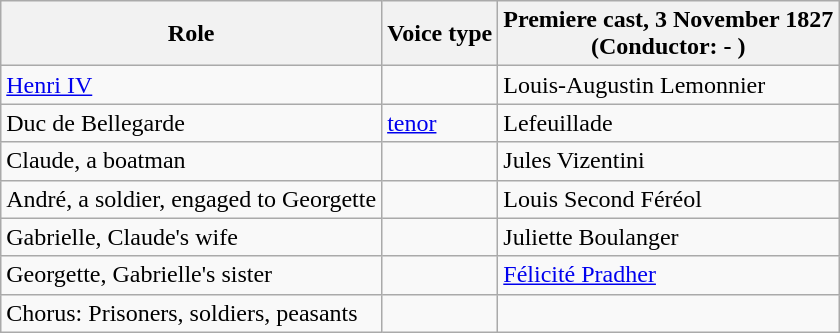<table class="wikitable">
<tr>
<th>Role</th>
<th>Voice type</th>
<th>Premiere cast, 3 November 1827<br>(Conductor: - )</th>
</tr>
<tr>
<td><a href='#'>Henri IV</a></td>
<td></td>
<td>Louis-Augustin Lemonnier</td>
</tr>
<tr>
<td>Duc de Bellegarde</td>
<td><a href='#'>tenor</a></td>
<td>Lefeuillade</td>
</tr>
<tr>
<td>Claude, a boatman</td>
<td></td>
<td>Jules Vizentini</td>
</tr>
<tr>
<td>André, a soldier, engaged to Georgette</td>
<td></td>
<td>Louis Second Féréol</td>
</tr>
<tr>
<td>Gabrielle, Claude's wife</td>
<td></td>
<td>Juliette Boulanger</td>
</tr>
<tr>
<td>Georgette, Gabrielle's sister</td>
<td></td>
<td><a href='#'>Félicité Pradher</a></td>
</tr>
<tr>
<td>Chorus: Prisoners, soldiers, peasants</td>
<td></td>
</tr>
</table>
